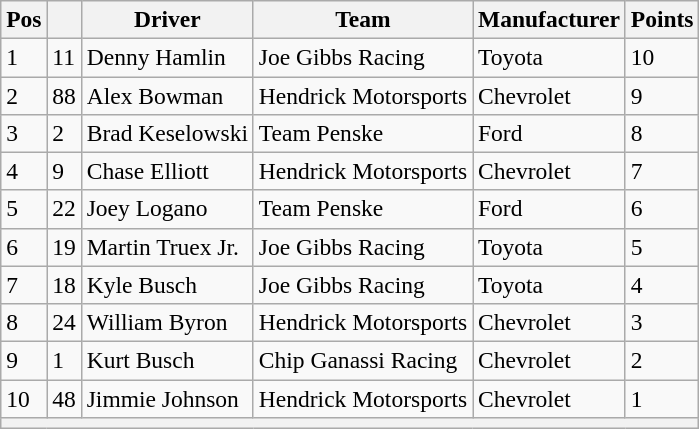<table class="wikitable" style="font-size:98%">
<tr>
<th>Pos</th>
<th></th>
<th>Driver</th>
<th>Team</th>
<th>Manufacturer</th>
<th>Points</th>
</tr>
<tr>
<td>1</td>
<td>11</td>
<td>Denny Hamlin</td>
<td>Joe Gibbs Racing</td>
<td>Toyota</td>
<td>10</td>
</tr>
<tr>
<td>2</td>
<td>88</td>
<td>Alex Bowman</td>
<td>Hendrick Motorsports</td>
<td>Chevrolet</td>
<td>9</td>
</tr>
<tr>
<td>3</td>
<td>2</td>
<td>Brad Keselowski</td>
<td>Team Penske</td>
<td>Ford</td>
<td>8</td>
</tr>
<tr>
<td>4</td>
<td>9</td>
<td>Chase Elliott</td>
<td>Hendrick Motorsports</td>
<td>Chevrolet</td>
<td>7</td>
</tr>
<tr>
<td>5</td>
<td>22</td>
<td>Joey Logano</td>
<td>Team Penske</td>
<td>Ford</td>
<td>6</td>
</tr>
<tr>
<td>6</td>
<td>19</td>
<td>Martin Truex Jr.</td>
<td>Joe Gibbs Racing</td>
<td>Toyota</td>
<td>5</td>
</tr>
<tr>
<td>7</td>
<td>18</td>
<td>Kyle Busch</td>
<td>Joe Gibbs Racing</td>
<td>Toyota</td>
<td>4</td>
</tr>
<tr>
<td>8</td>
<td>24</td>
<td>William Byron</td>
<td>Hendrick Motorsports</td>
<td>Chevrolet</td>
<td>3</td>
</tr>
<tr>
<td>9</td>
<td>1</td>
<td>Kurt Busch</td>
<td>Chip Ganassi Racing</td>
<td>Chevrolet</td>
<td>2</td>
</tr>
<tr>
<td>10</td>
<td>48</td>
<td>Jimmie Johnson</td>
<td>Hendrick Motorsports</td>
<td>Chevrolet</td>
<td>1</td>
</tr>
<tr>
<th colspan="6"></th>
</tr>
</table>
